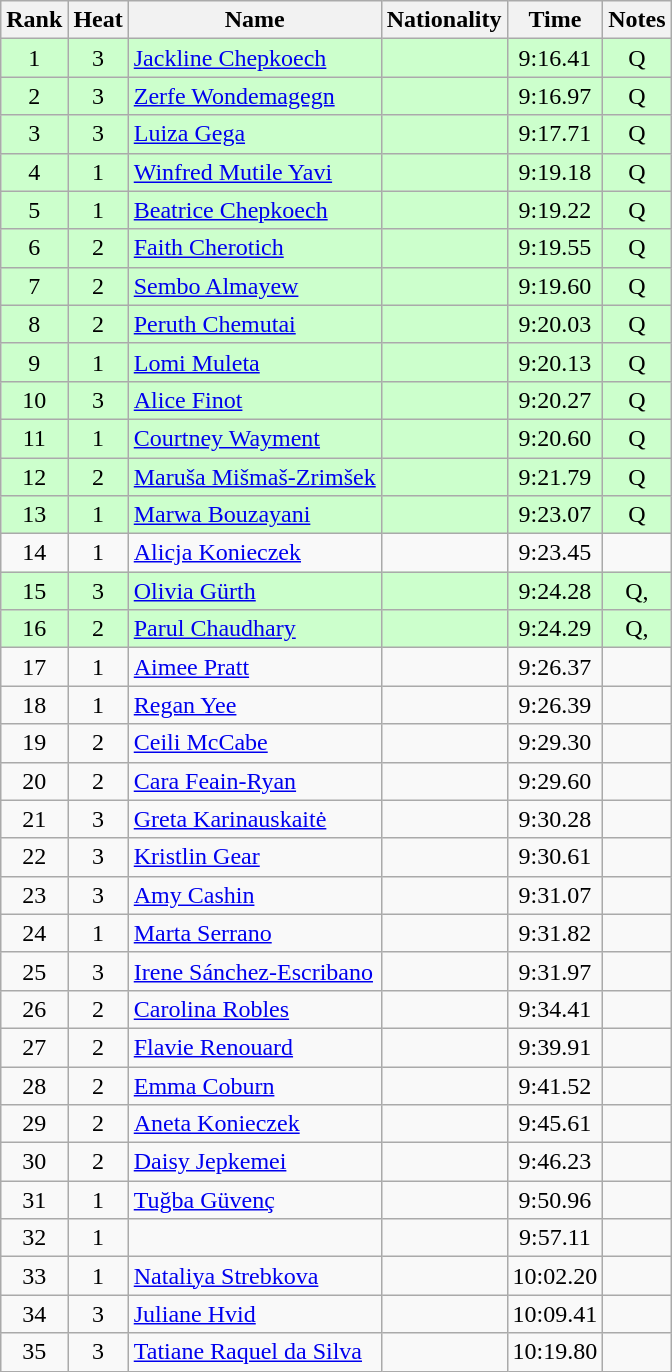<table class="wikitable sortable" style="text-align:center">
<tr>
<th>Rank</th>
<th>Heat</th>
<th>Name</th>
<th>Nationality</th>
<th>Time</th>
<th>Notes</th>
</tr>
<tr bgcolor=ccffcc>
<td>1</td>
<td>3</td>
<td align="left"><a href='#'>Jackline Chepkoech</a></td>
<td align="left"></td>
<td>9:16.41</td>
<td>Q</td>
</tr>
<tr bgcolor=ccffcc>
<td>2</td>
<td>3</td>
<td align="left"><a href='#'>Zerfe Wondemagegn</a></td>
<td align="left"></td>
<td>9:16.97</td>
<td>Q</td>
</tr>
<tr bgcolor=ccffcc>
<td>3</td>
<td>3</td>
<td align="left"><a href='#'>Luiza Gega</a></td>
<td align="left"></td>
<td>9:17.71</td>
<td>Q</td>
</tr>
<tr bgcolor=ccffcc>
<td>4</td>
<td>1</td>
<td align="left"><a href='#'>Winfred Mutile Yavi</a></td>
<td align="left"></td>
<td>9:19.18</td>
<td>Q</td>
</tr>
<tr bgcolor=ccffcc>
<td>5</td>
<td>1</td>
<td align="left"><a href='#'>Beatrice Chepkoech</a></td>
<td align="left"></td>
<td>9:19.22</td>
<td>Q</td>
</tr>
<tr bgcolor=ccffcc>
<td>6</td>
<td>2</td>
<td align="left"><a href='#'>Faith Cherotich</a></td>
<td align="left"></td>
<td>9:19.55</td>
<td>Q</td>
</tr>
<tr bgcolor=ccffcc>
<td>7</td>
<td>2</td>
<td align=left><a href='#'>Sembo Almayew</a></td>
<td align="left"></td>
<td>9:19.60</td>
<td>Q</td>
</tr>
<tr bgcolor=ccffcc>
<td>8</td>
<td>2</td>
<td align="left"><a href='#'>Peruth Chemutai</a></td>
<td align="left"></td>
<td>9:20.03</td>
<td>Q</td>
</tr>
<tr bgcolor=ccffcc>
<td>9</td>
<td>1</td>
<td align=left><a href='#'>Lomi Muleta</a></td>
<td align="left"></td>
<td>9:20.13</td>
<td>Q</td>
</tr>
<tr bgcolor=ccffcc>
<td>10</td>
<td>3</td>
<td align="left"><a href='#'>Alice Finot</a></td>
<td align="left"></td>
<td>9:20.27</td>
<td>Q</td>
</tr>
<tr bgcolor=ccffcc>
<td>11</td>
<td>1</td>
<td align="left"><a href='#'>Courtney Wayment</a></td>
<td align="left"></td>
<td>9:20.60</td>
<td>Q</td>
</tr>
<tr bgcolor=ccffcc>
<td>12</td>
<td>2</td>
<td align="left"><a href='#'>Maruša Mišmaš-Zrimšek</a></td>
<td align="left"></td>
<td>9:21.79</td>
<td>Q</td>
</tr>
<tr bgcolor=ccffcc>
<td>13</td>
<td>1</td>
<td align="left"><a href='#'>Marwa Bouzayani</a></td>
<td align="left"></td>
<td>9:23.07</td>
<td>Q</td>
</tr>
<tr>
<td>14</td>
<td>1</td>
<td align=left><a href='#'>Alicja Konieczek</a></td>
<td align="left"></td>
<td>9:23.45</td>
<td></td>
</tr>
<tr bgcolor=ccffcc>
<td>15</td>
<td>3</td>
<td align=left><a href='#'>Olivia Gürth</a></td>
<td align="left"></td>
<td>9:24.28</td>
<td>Q, </td>
</tr>
<tr bgcolor=ccffcc>
<td>16</td>
<td>2</td>
<td align="left"><a href='#'>Parul Chaudhary</a></td>
<td align="left"></td>
<td>9:24.29</td>
<td>Q, </td>
</tr>
<tr>
<td>17</td>
<td>1</td>
<td align="left"><a href='#'>Aimee Pratt</a></td>
<td align="left"></td>
<td>9:26.37</td>
<td></td>
</tr>
<tr>
<td>18</td>
<td>1</td>
<td align="left"><a href='#'>Regan Yee</a></td>
<td align="left"></td>
<td>9:26.39</td>
<td></td>
</tr>
<tr>
<td>19</td>
<td>2</td>
<td align="left"><a href='#'>Ceili McCabe</a></td>
<td align="left"></td>
<td>9:29.30</td>
<td></td>
</tr>
<tr>
<td>20</td>
<td>2</td>
<td align="left"><a href='#'>Cara Feain-Ryan</a></td>
<td align="left"></td>
<td>9:29.60</td>
<td></td>
</tr>
<tr>
<td>21</td>
<td>3</td>
<td align="left"><a href='#'>Greta Karinauskaitė</a></td>
<td align="left"></td>
<td>9:30.28</td>
<td></td>
</tr>
<tr>
<td>22</td>
<td>3</td>
<td align=left><a href='#'>Kristlin Gear</a></td>
<td align="left"></td>
<td>9:30.61</td>
<td></td>
</tr>
<tr>
<td>23</td>
<td>3</td>
<td align=left><a href='#'>Amy Cashin</a></td>
<td align="left"></td>
<td>9:31.07</td>
<td></td>
</tr>
<tr>
<td>24</td>
<td>1</td>
<td align=left><a href='#'>Marta Serrano</a></td>
<td align="left"></td>
<td>9:31.82</td>
<td></td>
</tr>
<tr>
<td>25</td>
<td>3</td>
<td align="left"><a href='#'>Irene Sánchez-Escribano</a></td>
<td align="left"></td>
<td>9:31.97</td>
<td></td>
</tr>
<tr>
<td>26</td>
<td>2</td>
<td align=left><a href='#'>Carolina Robles</a></td>
<td align="left"></td>
<td>9:34.41</td>
<td></td>
</tr>
<tr>
<td>27</td>
<td>2</td>
<td align=left><a href='#'>Flavie Renouard</a></td>
<td align="left"></td>
<td>9:39.91</td>
<td></td>
</tr>
<tr>
<td>28</td>
<td>2</td>
<td align=left><a href='#'>Emma Coburn</a></td>
<td align="left"></td>
<td>9:41.52</td>
<td></td>
</tr>
<tr>
<td>29</td>
<td>2</td>
<td align="left"><a href='#'>Aneta Konieczek</a></td>
<td align="left"></td>
<td>9:45.61</td>
<td></td>
</tr>
<tr>
<td>30</td>
<td>2</td>
<td align="left"><a href='#'>Daisy Jepkemei</a></td>
<td align="left"></td>
<td>9:46.23</td>
<td></td>
</tr>
<tr>
<td>31</td>
<td>1</td>
<td align=left><a href='#'>Tuğba Güvenç</a></td>
<td align="left"></td>
<td>9:50.96</td>
<td></td>
</tr>
<tr>
<td>32</td>
<td>1</td>
<td align="left"></td>
<td align="left"></td>
<td>9:57.11</td>
<td></td>
</tr>
<tr>
<td>33</td>
<td>1</td>
<td align="left"><a href='#'>Nataliya Strebkova</a></td>
<td align="left"></td>
<td>10:02.20</td>
<td></td>
</tr>
<tr>
<td>34</td>
<td>3</td>
<td align="left"><a href='#'>Juliane Hvid</a></td>
<td align="left"></td>
<td>10:09.41</td>
<td></td>
</tr>
<tr>
<td>35</td>
<td>3</td>
<td align="left"><a href='#'>Tatiane Raquel da Silva</a></td>
<td align="left"></td>
<td>10:19.80</td>
<td></td>
</tr>
</table>
